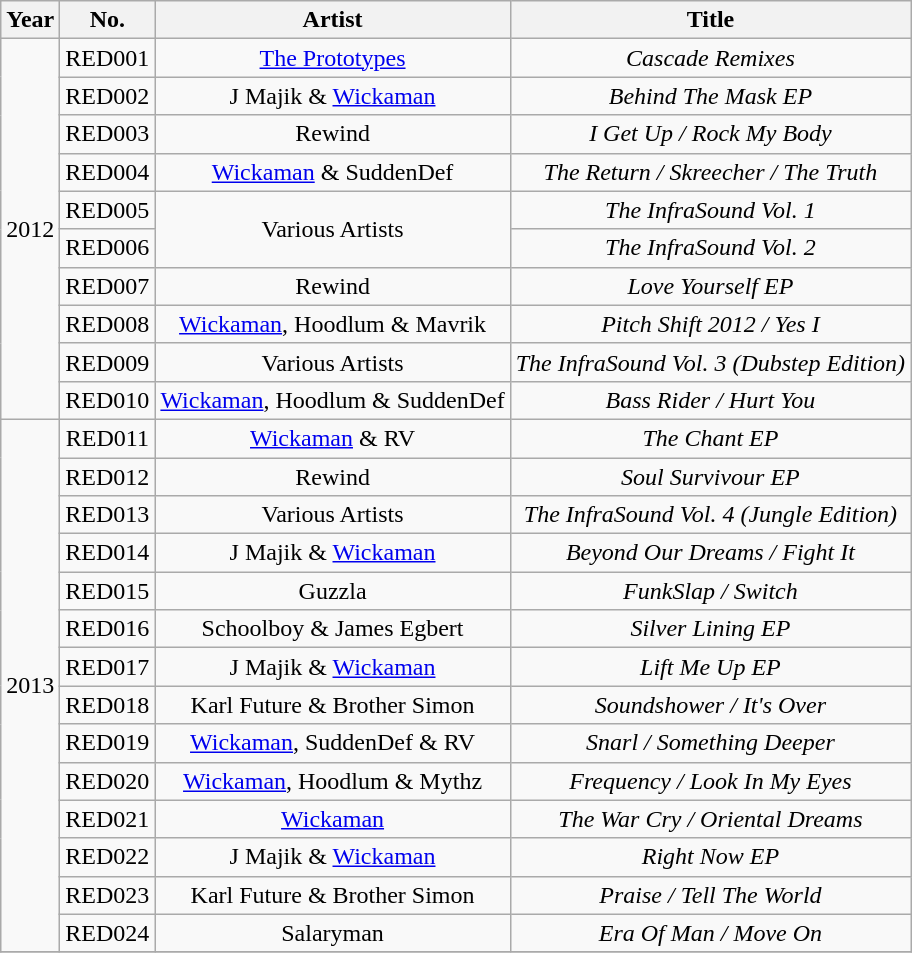<table class="wikitable">
<tr>
<th>Year</th>
<th>No.</th>
<th>Artist</th>
<th>Title</th>
</tr>
<tr>
<td align=center rowspan="10">2012</td>
<td align=center>RED001</td>
<td align=center><a href='#'>The Prototypes</a></td>
<td align=center><em>Cascade Remixes</em></td>
</tr>
<tr>
<td align=center>RED002</td>
<td align=center>J Majik & <a href='#'>Wickaman</a></td>
<td align=center><em>Behind The Mask EP</em></td>
</tr>
<tr>
<td align=center>RED003</td>
<td align=center>Rewind</td>
<td align=center><em>I Get Up / Rock My Body</em></td>
</tr>
<tr>
<td align=center>RED004</td>
<td align=center><a href='#'>Wickaman</a> & SuddenDef</td>
<td align=center><em>The Return / Skreecher / The Truth</em></td>
</tr>
<tr>
<td align=center>RED005</td>
<td align=center rowspan="2">Various Artists</td>
<td align=center><em>The InfraSound Vol. 1</em></td>
</tr>
<tr>
<td align=center>RED006</td>
<td align=center><em>The InfraSound Vol. 2</em></td>
</tr>
<tr>
<td align=center>RED007</td>
<td align=center>Rewind</td>
<td align=center><em>Love Yourself EP</em></td>
</tr>
<tr>
<td align=center>RED008</td>
<td align=center><a href='#'>Wickaman</a>, Hoodlum & Mavrik</td>
<td align=center><em>Pitch Shift 2012 / Yes I</em></td>
</tr>
<tr>
<td align=center>RED009</td>
<td align=center>Various Artists</td>
<td align=center><em>The InfraSound Vol. 3 (Dubstep Edition)</em></td>
</tr>
<tr>
<td align=center>RED010</td>
<td align=center><a href='#'>Wickaman</a>, Hoodlum & SuddenDef</td>
<td align=center><em>Bass Rider / Hurt You</em></td>
</tr>
<tr>
<td align=center rowspan="14">2013</td>
<td align=center>RED011</td>
<td align=center><a href='#'>Wickaman</a> & RV</td>
<td align=center><em>The Chant EP</em></td>
</tr>
<tr>
<td align=center>RED012</td>
<td align=center>Rewind</td>
<td align=center><em>Soul Survivour EP</em></td>
</tr>
<tr>
<td align=center>RED013</td>
<td align=center>Various Artists</td>
<td align=center><em>The InfraSound Vol. 4 (Jungle Edition)</em></td>
</tr>
<tr>
<td align=center>RED014</td>
<td align=center>J Majik & <a href='#'>Wickaman</a></td>
<td align=center><em>Beyond Our Dreams / Fight It</em></td>
</tr>
<tr>
<td align=center>RED015</td>
<td align=center>Guzzla</td>
<td align=center><em>FunkSlap / Switch</em></td>
</tr>
<tr>
<td align=center>RED016</td>
<td align=center>Schoolboy & James Egbert</td>
<td align=center><em>Silver Lining EP</em></td>
</tr>
<tr>
<td align=center>RED017</td>
<td align=center>J Majik & <a href='#'>Wickaman</a></td>
<td align=center><em>Lift Me Up EP</em></td>
</tr>
<tr>
<td align=center>RED018</td>
<td align=center>Karl Future & Brother Simon</td>
<td align=center><em>Soundshower / It's Over</em></td>
</tr>
<tr>
<td align=center>RED019</td>
<td align=center><a href='#'>Wickaman</a>, SuddenDef & RV</td>
<td align=center><em>Snarl / Something Deeper</em></td>
</tr>
<tr>
<td align=center>RED020</td>
<td align=center><a href='#'>Wickaman</a>, Hoodlum & Mythz</td>
<td align=center><em>Frequency / Look In My Eyes</em></td>
</tr>
<tr>
<td align=center>RED021</td>
<td align=center><a href='#'>Wickaman</a></td>
<td align=center><em>The War Cry / Oriental Dreams</em></td>
</tr>
<tr>
<td align=center>RED022</td>
<td align=center>J Majik & <a href='#'>Wickaman</a></td>
<td align=center><em>Right Now EP</em></td>
</tr>
<tr>
<td align=center>RED023</td>
<td align=center>Karl Future & Brother Simon</td>
<td align=center><em>Praise / Tell The World</em></td>
</tr>
<tr>
<td align=center>RED024</td>
<td align=center>Salaryman</td>
<td align=center><em>Era Of Man / Move On</em></td>
</tr>
<tr>
</tr>
</table>
